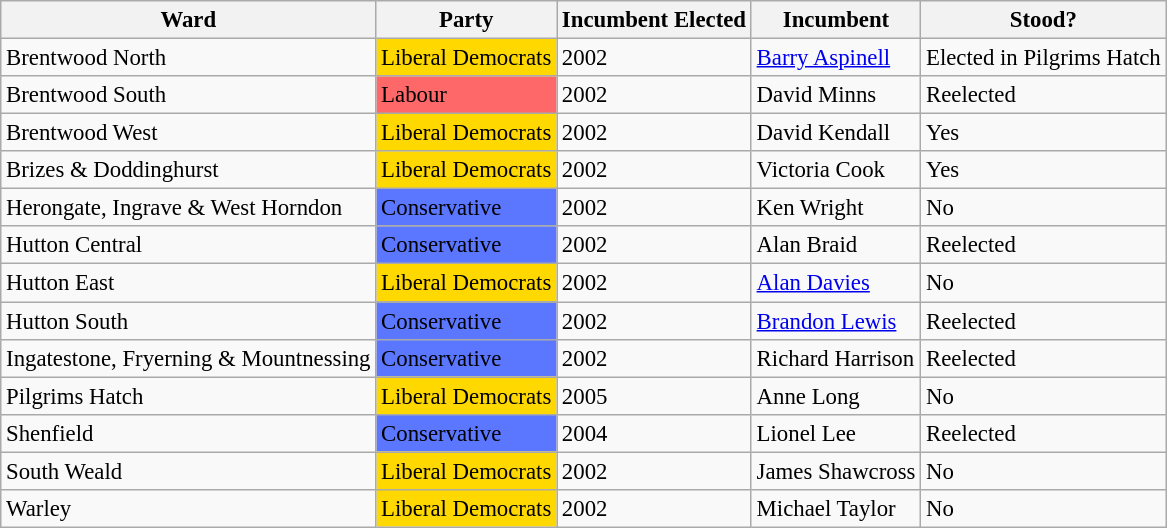<table class="wikitable" style="font-size: 95%;">
<tr>
<th>Ward</th>
<th>Party</th>
<th>Incumbent Elected</th>
<th>Incumbent</th>
<th>Stood?</th>
</tr>
<tr>
<td>Brentwood North</td>
<td bgcolor="FFD800">Liberal Democrats</td>
<td>2002</td>
<td><a href='#'>Barry Aspinell</a></td>
<td>Elected in Pilgrims Hatch</td>
</tr>
<tr>
<td>Brentwood South</td>
<td bgcolor="FF6868">Labour</td>
<td>2002</td>
<td>David Minns</td>
<td>Reelected</td>
</tr>
<tr>
<td>Brentwood West</td>
<td bgcolor="FFD800">Liberal Democrats</td>
<td>2002</td>
<td>David Kendall</td>
<td>Yes</td>
</tr>
<tr>
<td>Brizes & Doddinghurst</td>
<td bgcolor="FFD800">Liberal Democrats</td>
<td>2002</td>
<td>Victoria Cook</td>
<td>Yes</td>
</tr>
<tr>
<td>Herongate, Ingrave & West Horndon</td>
<td bgcolor="5B76FF">Conservative</td>
<td>2002</td>
<td>Ken Wright</td>
<td>No</td>
</tr>
<tr>
<td>Hutton Central</td>
<td bgcolor="5B76FF">Conservative</td>
<td>2002</td>
<td>Alan Braid</td>
<td>Reelected</td>
</tr>
<tr>
<td>Hutton East</td>
<td bgcolor="FFD800">Liberal Democrats</td>
<td>2002</td>
<td><a href='#'>Alan Davies</a></td>
<td>No</td>
</tr>
<tr>
<td>Hutton South</td>
<td bgcolor="5B76FF">Conservative</td>
<td>2002</td>
<td><a href='#'>Brandon Lewis</a></td>
<td>Reelected</td>
</tr>
<tr>
<td>Ingatestone, Fryerning & Mountnessing</td>
<td bgcolor="5B76FF">Conservative</td>
<td>2002</td>
<td>Richard Harrison</td>
<td>Reelected</td>
</tr>
<tr>
<td>Pilgrims Hatch</td>
<td bgcolor="FFD800">Liberal Democrats</td>
<td>2005</td>
<td>Anne Long</td>
<td>No</td>
</tr>
<tr>
<td>Shenfield</td>
<td bgcolor="5B76FF">Conservative</td>
<td>2004</td>
<td>Lionel Lee</td>
<td>Reelected</td>
</tr>
<tr>
<td>South Weald</td>
<td bgcolor="FFD800">Liberal Democrats</td>
<td>2002</td>
<td>James Shawcross</td>
<td>No</td>
</tr>
<tr>
<td>Warley</td>
<td bgcolor="FFD800">Liberal Democrats</td>
<td>2002</td>
<td>Michael Taylor</td>
<td>No</td>
</tr>
</table>
